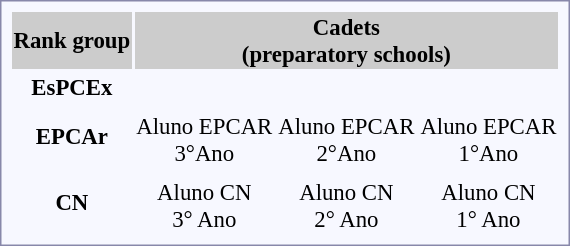<table style="border:1px solid #8888aa; background-color:#f7f8ff; padding:5px; font-size:95%; margin: 0px 12px 12px 0px; text-align:center; color: inherit;">
<tr bgcolor="#CCCCCC">
<th>Rank group</th>
<th colspan="3">Cadets<br>(preparatory schools)</th>
</tr>
<tr>
<td rowspan="2"><strong>EsPCEx</strong></td>
<td colspan="3"></td>
</tr>
<tr>
<td colspan="3"></td>
</tr>
<tr>
<td rowspan="2"><strong>EPCAr</strong></td>
<td></td>
<td></td>
<td></td>
</tr>
<tr>
<td>Aluno EPCAR<br>3°Ano</td>
<td>Aluno EPCAR<br>2°Ano</td>
<td>Aluno EPCAR<br>1°Ano</td>
</tr>
<tr>
<td rowspan="2"><strong>CN</strong></td>
<td></td>
<td></td>
<td></td>
</tr>
<tr>
<td>Aluno CN<br>3° Ano</td>
<td>Aluno CN<br>2° Ano</td>
<td>Aluno CN<br>1° Ano</td>
</tr>
</table>
